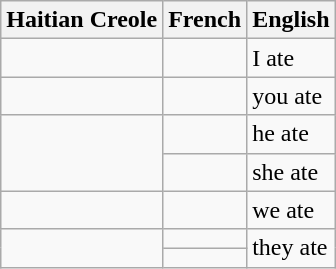<table class="wikitable">
<tr>
<th scope="col">Haitian Creole</th>
<th scope="col">French</th>
<th scope="col">English</th>
</tr>
<tr>
<td></td>
<td></td>
<td>I ate</td>
</tr>
<tr>
<td></td>
<td></td>
<td>you ate</td>
</tr>
<tr>
<td rowspan="2"></td>
<td></td>
<td>he ate</td>
</tr>
<tr>
<td></td>
<td>she ate</td>
</tr>
<tr>
<td></td>
<td></td>
<td>we ate</td>
</tr>
<tr>
<td rowspan="2"></td>
<td></td>
<td rowspan="2">they ate</td>
</tr>
<tr>
<td></td>
</tr>
</table>
